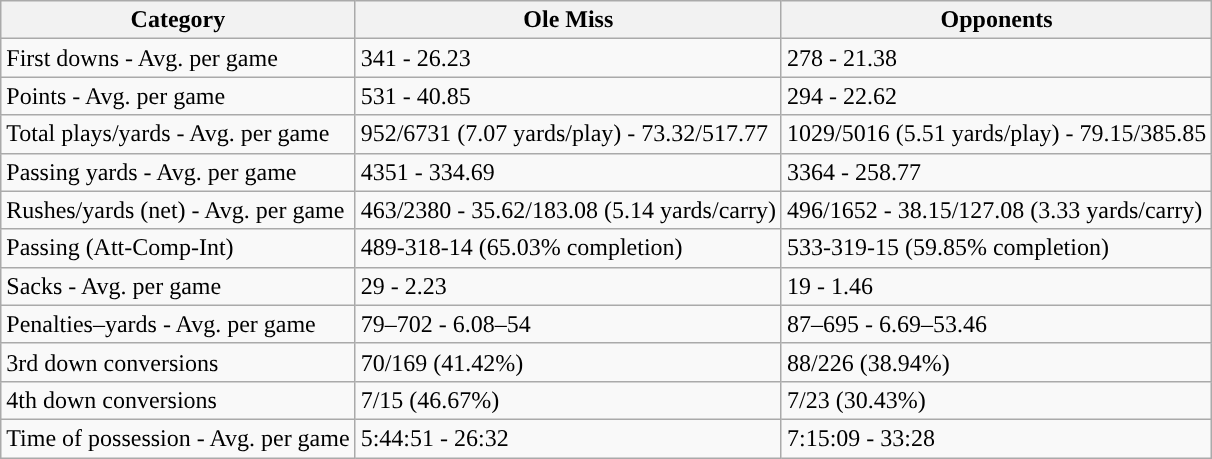<table class="wikitable" style="float: left;">
<tr>
<th>Category</th>
<th>Ole Miss</th>
<th>Opponents</th>
</tr>
<tr>
<td>First downs - Avg. per game</td>
<td>341 - 26.23</td>
<td>278 - 21.38</td>
</tr>
<tr>
<td>Points - Avg. per game</td>
<td>531 - 40.85</td>
<td>294 - 22.62</td>
</tr>
<tr>
<td>Total plays/yards - Avg. per game</td>
<td>952/6731 (7.07 yards/play) - 73.32/517.77</td>
<td>1029/5016 (5.51 yards/play) - 79.15/385.85</td>
</tr>
<tr>
<td>Passing yards - Avg. per game</td>
<td>4351 - 334.69</td>
<td>3364 - 258.77</td>
</tr>
<tr>
<td>Rushes/yards (net) - Avg. per game</td>
<td>463/2380 - 35.62/183.08 (5.14 yards/carry)</td>
<td>496/1652 - 38.15/127.08 (3.33 yards/carry)</td>
</tr>
<tr>
<td>Passing (Att-Comp-Int)</td>
<td>489-318-14 (65.03% completion)</td>
<td>533-319-15 (59.85% completion)</td>
</tr>
<tr>
<td>Sacks - Avg. per game</td>
<td>29 - 2.23</td>
<td>19 - 1.46</td>
</tr>
<tr>
<td>Penalties–yards - Avg. per game</td>
<td>79–702 - 6.08–54</td>
<td>87–695 - 6.69–53.46</td>
</tr>
<tr>
<td>3rd down conversions</td>
<td>70/169 (41.42%)</td>
<td>88/226 (38.94%)</td>
</tr>
<tr>
<td>4th down conversions</td>
<td>7/15 (46.67%)</td>
<td>7/23 (30.43%)</td>
</tr>
<tr>
<td>Time of possession - Avg. per game</td>
<td>5:44:51 - 26:32</td>
<td>7:15:09 - 33:28</td>
</tr>
</table>
